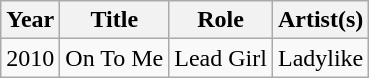<table class="wikitable">
<tr>
<th>Year</th>
<th>Title</th>
<th>Role</th>
<th>Artist(s)</th>
</tr>
<tr>
<td>2010</td>
<td>On To Me</td>
<td>Lead Girl</td>
<td>Ladylike</td>
</tr>
</table>
